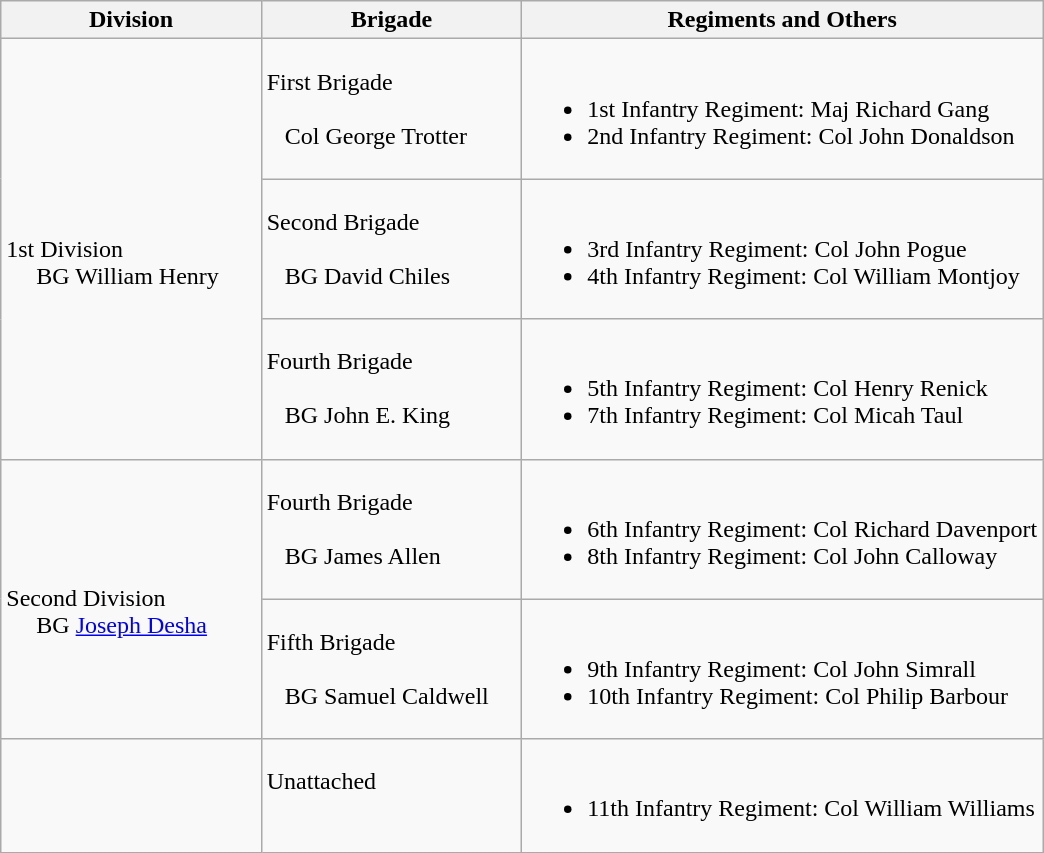<table class="wikitable">
<tr>
<th width=25%>Division</th>
<th width=25%>Brigade</th>
<th>Regiments and Others</th>
</tr>
<tr>
<td rowspan=3><br>1st Division
<br>    
BG William Henry</td>
<td>First Brigade<br><br>  
Col George Trotter</td>
<td><br><ul><li>1st Infantry Regiment: Maj Richard Gang</li><li>2nd Infantry Regiment: Col John Donaldson</li></ul></td>
</tr>
<tr>
<td>Second Brigade<br><br>  
BG David Chiles</td>
<td><br><ul><li>3rd Infantry Regiment: Col John Pogue</li><li>4th Infantry Regiment: Col William Montjoy</li></ul></td>
</tr>
<tr>
<td>Fourth Brigade<br><br>  
BG John E. King</td>
<td><br><ul><li>5th Infantry Regiment: Col Henry Renick</li><li>7th Infantry Regiment: Col Micah Taul</li></ul></td>
</tr>
<tr>
<td rowspan=2><br>Second Division
<br>    
BG <a href='#'>Joseph Desha</a></td>
<td>Fourth Brigade<br><br>  
BG James Allen</td>
<td><br><ul><li>6th Infantry Regiment: Col Richard Davenport</li><li>8th Infantry Regiment: Col John Calloway</li></ul></td>
</tr>
<tr>
<td>Fifth Brigade<br><br>  
BG Samuel Caldwell</td>
<td><br><ul><li>9th Infantry Regiment: Col John Simrall</li><li>10th Infantry Regiment: Col Philip Barbour</li></ul></td>
</tr>
<tr>
<td></td>
<td>Unattached<br><br></td>
<td><br><ul><li>11th Infantry Regiment: Col William Williams</li></ul></td>
</tr>
</table>
